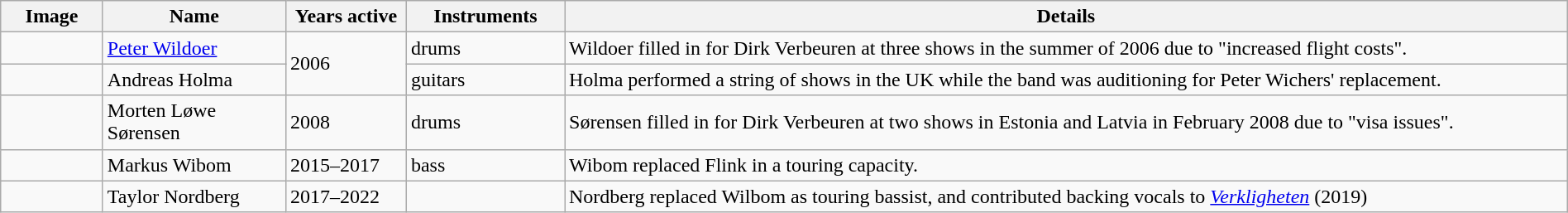<table class="wikitable" width="100%">
<tr>
<th width="75">Image</th>
<th width="140">Name</th>
<th width="90">Years active</th>
<th width="120">Instruments</th>
<th>Details</th>
</tr>
<tr>
<td></td>
<td><a href='#'>Peter Wildoer</a></td>
<td rowspan="2">2006</td>
<td>drums</td>
<td>Wildoer filled in for Dirk Verbeuren at three shows in the summer of 2006 due to "increased flight costs".</td>
</tr>
<tr>
<td></td>
<td>Andreas Holma</td>
<td>guitars</td>
<td>Holma performed a string of shows in the UK while the band was auditioning for Peter Wichers' replacement.</td>
</tr>
<tr>
<td></td>
<td>Morten Løwe Sørensen</td>
<td>2008</td>
<td>drums</td>
<td>Sørensen filled in for Dirk Verbeuren at two shows in Estonia and Latvia in February 2008 due to "visa issues".</td>
</tr>
<tr>
<td></td>
<td>Markus Wibom</td>
<td>2015–2017</td>
<td>bass</td>
<td>Wibom replaced Flink in a touring capacity.</td>
</tr>
<tr>
<td></td>
<td>Taylor Nordberg</td>
<td>2017–2022</td>
<td></td>
<td>Nordberg replaced Wilbom as touring bassist, and contributed backing vocals to <em><a href='#'>Verkligheten</a></em> (2019)</td>
</tr>
</table>
